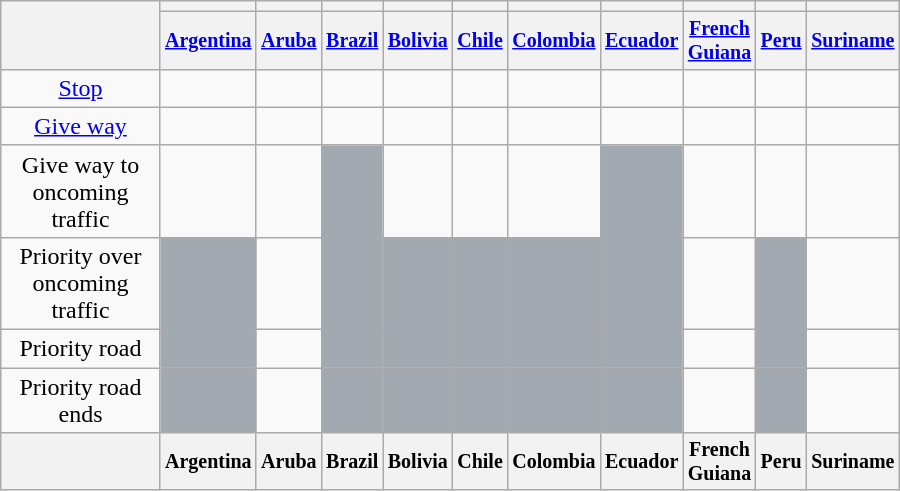<table class="wikitable" style="text-align:center;">
<tr>
<th rowspan="2"></th>
<th></th>
<th></th>
<th></th>
<th></th>
<th></th>
<th></th>
<th></th>
<th></th>
<th></th>
<th></th>
</tr>
<tr style="font-size:smaller;">
<th><a href='#'>Argentina</a></th>
<th><a href='#'>Aruba</a></th>
<th><a href='#'>Brazil</a></th>
<th><a href='#'>Bolivia</a></th>
<th><a href='#'>Chile</a></th>
<th><a href='#'>Colombia</a></th>
<th><a href='#'>Ecuador</a></th>
<th><a href='#'>French <br> Guiana</a></th>
<th><a href='#'>Peru</a></th>
<th><a href='#'>Suriname</a></th>
</tr>
<tr>
<td><a href='#'>Stop</a></td>
<td></td>
<td></td>
<td></td>
<td></td>
<td></td>
<td></td>
<td></td>
<td></td>
<td></td>
<td></td>
</tr>
<tr>
<td><a href='#'>Give way</a></td>
<td></td>
<td></td>
<td></td>
<td></td>
<td></td>
<td></td>
<td></td>
<td></td>
<td></td>
<td></td>
</tr>
<tr>
<td>Give way to oncoming traffic</td>
<td></td>
<td></td>
<td style="background: #a2a9b1;"></td>
<td></td>
<td></td>
<td></td>
<td style="background: #a2a9b1;"></td>
<td></td>
<td></td>
<td><div></div></td>
</tr>
<tr>
<td>Priority over oncoming traffic</td>
<td style="background: #a2a9b1;"></td>
<td></td>
<td style="background: #a2a9b1;"></td>
<td style="background: #a2a9b1;"></td>
<td style="background: #a2a9b1;"></td>
<td style="background: #a2a9b1;"></td>
<td style="background: #a2a9b1;"></td>
<td></td>
<td style="background: #a2a9b1;"></td>
<td><div></div></td>
</tr>
<tr>
<td>Priority road</td>
<td style="background: #a2a9b1;"></td>
<td></td>
<td style="background: #a2a9b1;"></td>
<td style="background: #a2a9b1;"></td>
<td style="background: #a2a9b1;"></td>
<td style="background: #a2a9b1;"></td>
<td style="background: #a2a9b1;"></td>
<td></td>
<td style="background: #a2a9b1;"></td>
<td></td>
</tr>
<tr>
<td>Priority road ends</td>
<td style="background: #a2a9b1;"></td>
<td></td>
<td style="background: #a2a9b1;"></td>
<td style="background: #a2a9b1;"></td>
<td style="background: #a2a9b1;"></td>
<td style="background: #a2a9b1;"></td>
<td style="background: #a2a9b1;"></td>
<td></td>
<td style="background: #a2a9b1;"></td>
<td></td>
</tr>
<tr style="font-size:smaller;">
<th width="100"></th>
<th>Argentina</th>
<th>Aruba</th>
<th>Brazil</th>
<th>Bolivia</th>
<th>Chile</th>
<th>Colombia</th>
<th>Ecuador</th>
<th>French <br> Guiana</th>
<th>Peru</th>
<th>Suriname</th>
</tr>
</table>
